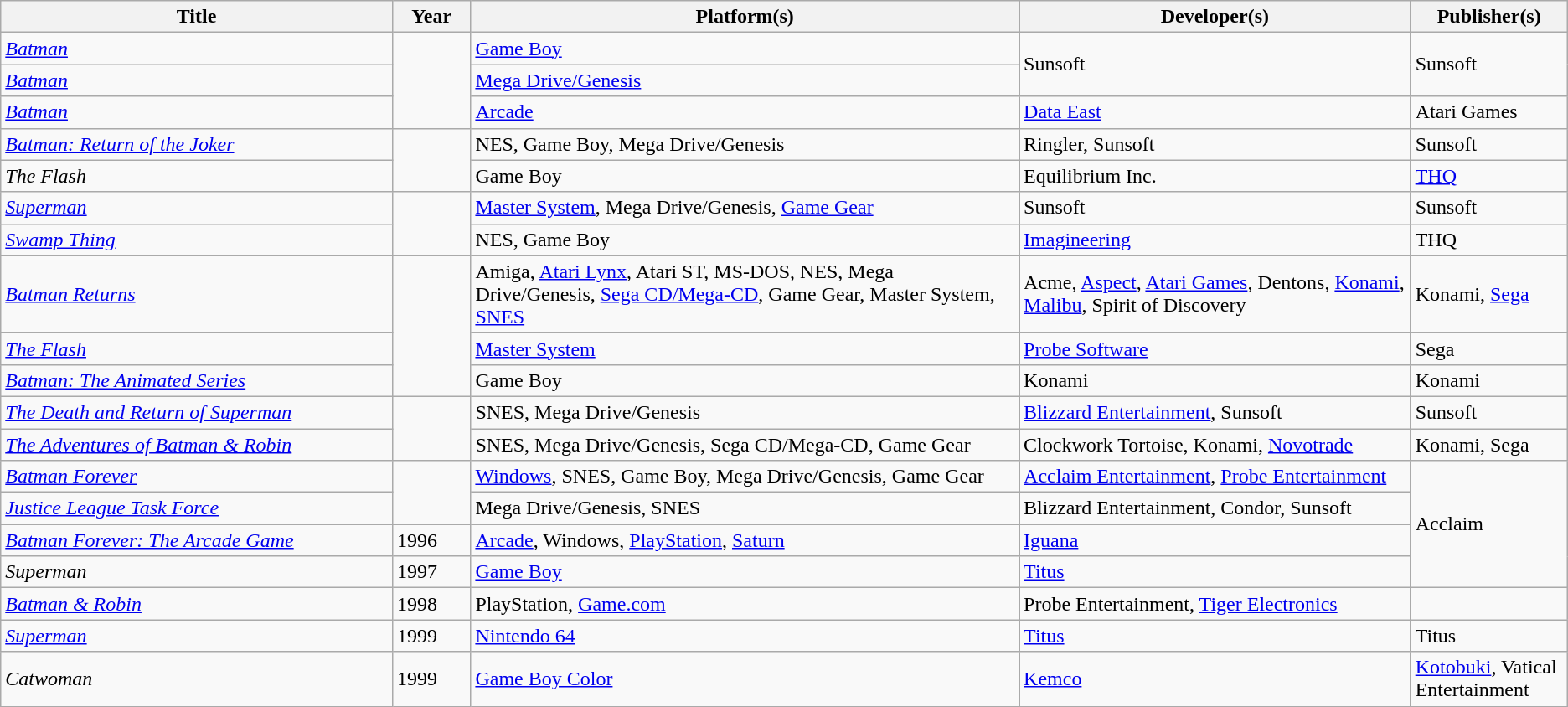<table class="wikitable sortable">
<tr>
<th style="width:25%">Title</th>
<th style="width:5%;">Year</th>
<th style="width:35%">Platform(s)</th>
<th style="width:25%">Developer(s)</th>
<th style="width:10%">Publisher(s)</th>
</tr>
<tr>
<td><em><a href='#'>Batman</a></em></td>
<td rowspan="3"></td>
<td><a href='#'>Game Boy</a></td>
<td rowspan="2">Sunsoft</td>
<td rowspan="2">Sunsoft</td>
</tr>
<tr>
<td><em><a href='#'>Batman</a></em></td>
<td><a href='#'>Mega Drive/Genesis</a></td>
</tr>
<tr>
<td><em><a href='#'>Batman</a></em></td>
<td><a href='#'>Arcade</a></td>
<td><a href='#'>Data East</a></td>
<td>Atari Games</td>
</tr>
<tr>
<td><em><a href='#'>Batman: Return of the Joker</a></em></td>
<td rowspan="2"></td>
<td>NES, Game Boy, Mega Drive/Genesis</td>
<td>Ringler, Sunsoft</td>
<td>Sunsoft</td>
</tr>
<tr>
<td><em>The Flash</em></td>
<td>Game Boy</td>
<td>Equilibrium Inc.</td>
<td><a href='#'>THQ</a></td>
</tr>
<tr |->
<td><em><a href='#'>Superman</a></em></td>
<td rowspan="2"></td>
<td><a href='#'>Master System</a>, Mega Drive/Genesis, <a href='#'>Game Gear</a></td>
<td>Sunsoft</td>
<td>Sunsoft</td>
</tr>
<tr>
<td><em><a href='#'>Swamp Thing</a></em></td>
<td>NES, Game Boy</td>
<td><a href='#'>Imagineering</a></td>
<td>THQ</td>
</tr>
<tr>
<td><em><a href='#'>Batman Returns</a></em></td>
<td rowspan="3"></td>
<td>Amiga, <a href='#'>Atari Lynx</a>, Atari ST, MS-DOS, NES, Mega Drive/Genesis, <a href='#'>Sega CD/Mega-CD</a>, Game Gear, Master System, <a href='#'>SNES</a></td>
<td>Acme, <a href='#'>Aspect</a>, <a href='#'>Atari Games</a>, Dentons, <a href='#'>Konami</a>, <a href='#'>Malibu</a>, Spirit of Discovery</td>
<td>Konami, <a href='#'>Sega</a></td>
</tr>
<tr>
<td><em><a href='#'>The Flash</a></em></td>
<td><a href='#'>Master System</a></td>
<td><a href='#'>Probe Software</a></td>
<td>Sega</td>
</tr>
<tr>
<td><em><a href='#'>Batman: The Animated Series</a></em></td>
<td>Game Boy</td>
<td>Konami</td>
<td>Konami</td>
</tr>
<tr>
<td><em><a href='#'>The Death and Return of Superman</a></em></td>
<td rowspan="2"></td>
<td>SNES, Mega Drive/Genesis</td>
<td><a href='#'>Blizzard Entertainment</a>, Sunsoft</td>
<td>Sunsoft</td>
</tr>
<tr>
<td><em><a href='#'>The Adventures of Batman & Robin</a></em></td>
<td>SNES, Mega Drive/Genesis, Sega CD/Mega-CD, Game Gear</td>
<td>Clockwork Tortoise, Konami, <a href='#'>Novotrade</a></td>
<td>Konami, Sega</td>
</tr>
<tr>
<td><em><a href='#'>Batman Forever</a></em></td>
<td rowspan="2"></td>
<td><a href='#'>Windows</a>, SNES, Game Boy, Mega Drive/Genesis, Game Gear</td>
<td><a href='#'>Acclaim Entertainment</a>, <a href='#'>Probe Entertainment</a></td>
<td rowspan="4">Acclaim</td>
</tr>
<tr>
<td><em><a href='#'>Justice League Task Force</a></em></td>
<td>Mega Drive/Genesis, SNES</td>
<td>Blizzard Entertainment, Condor, Sunsoft</td>
</tr>
<tr>
<td><em><a href='#'>Batman Forever: The Arcade Game</a></em></td>
<td>1996</td>
<td><a href='#'>Arcade</a>, Windows, <a href='#'>PlayStation</a>, <a href='#'>Saturn</a></td>
<td><a href='#'>Iguana</a></td>
</tr>
<tr>
<td><em>Superman</em></td>
<td>1997</td>
<td><a href='#'>Game Boy</a></td>
<td><a href='#'>Titus</a></td>
</tr>
<tr>
<td><em><a href='#'>Batman & Robin</a></em></td>
<td>1998</td>
<td>PlayStation, <a href='#'>Game.com</a></td>
<td>Probe Entertainment, <a href='#'>Tiger Electronics</a></td>
</tr>
<tr>
<td><em><a href='#'>Superman</a></em></td>
<td>1999</td>
<td><a href='#'>Nintendo 64</a></td>
<td><a href='#'>Titus</a></td>
<td>Titus</td>
</tr>
<tr>
<td><em>Catwoman</em></td>
<td>1999</td>
<td><a href='#'>Game Boy Color</a></td>
<td><a href='#'>Kemco</a></td>
<td><a href='#'>Kotobuki</a>, Vatical Entertainment</td>
</tr>
</table>
